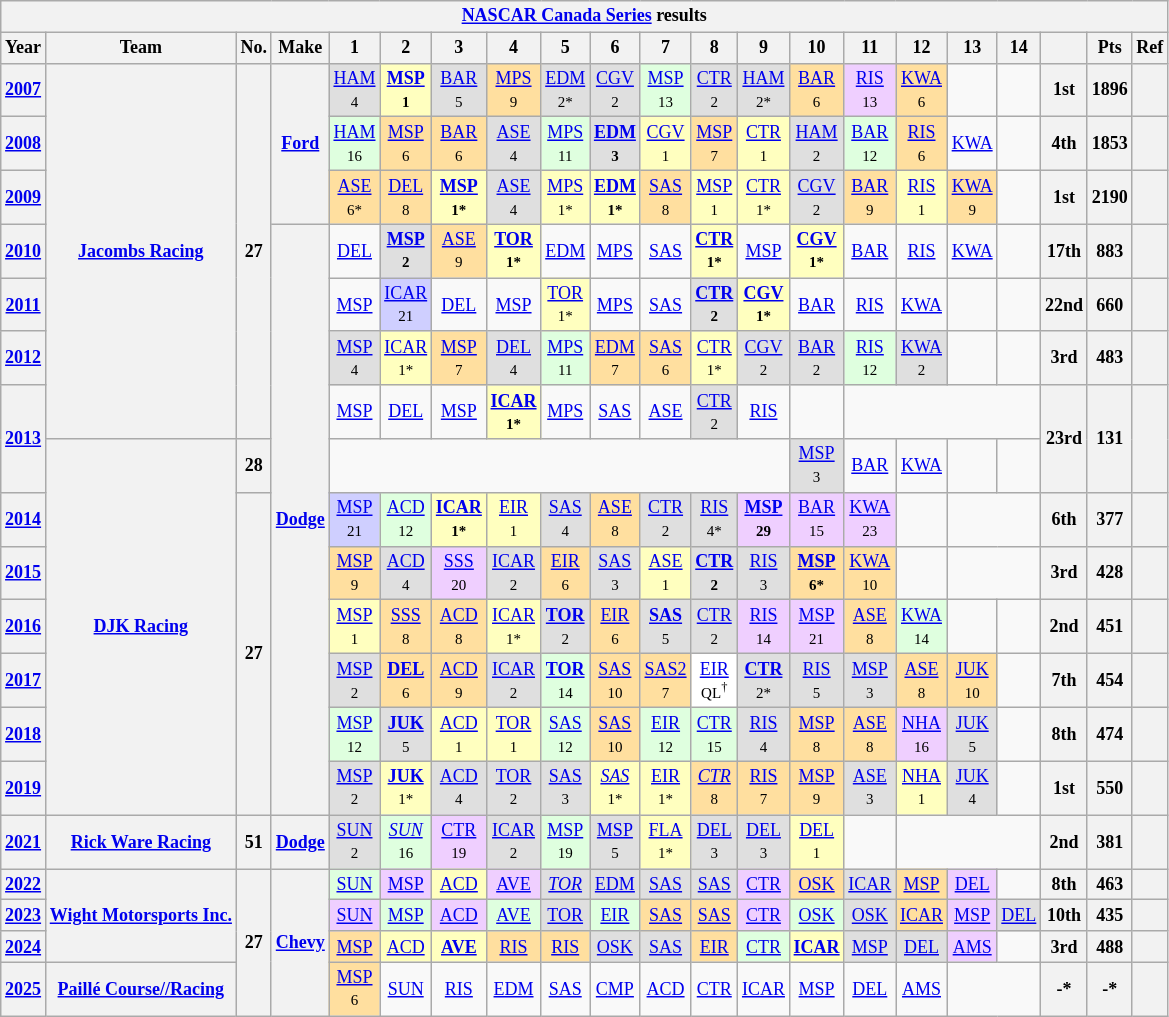<table class="wikitable" style="text-align:center; font-size:75%">
<tr>
<th colspan=21><a href='#'>NASCAR Canada Series</a> results</th>
</tr>
<tr>
<th>Year</th>
<th>Team</th>
<th>No.</th>
<th>Make</th>
<th>1</th>
<th>2</th>
<th>3</th>
<th>4</th>
<th>5</th>
<th>6</th>
<th>7</th>
<th>8</th>
<th>9</th>
<th>10</th>
<th>11</th>
<th>12</th>
<th>13</th>
<th>14</th>
<th></th>
<th>Pts</th>
<th>Ref</th>
</tr>
<tr>
<th><a href='#'>2007</a></th>
<th rowspan=7><a href='#'>Jacombs Racing</a></th>
<th rowspan=7>27</th>
<th rowspan=3><a href='#'>Ford</a></th>
<td style="background:#DFDFDF;"><a href='#'>HAM</a><br><small>4</small></td>
<td style="background:#FFFFBF;"><strong><a href='#'>MSP</a><br><small>1</small></strong></td>
<td style="background:#DFDFDF;"><a href='#'>BAR</a><br><small>5</small></td>
<td style="background:#FFDF9F;"><a href='#'>MPS</a><br><small>9</small></td>
<td style="background:#DFDFDF;"><a href='#'>EDM</a><br><small>2*</small></td>
<td style="background:#DFDFDF;"><a href='#'>CGV</a><br><small>2</small></td>
<td style="background:#DFFFDF;"><a href='#'>MSP</a><br><small>13</small></td>
<td style="background:#DFDFDF;"><a href='#'>CTR</a><br><small>2</small></td>
<td style="background:#DFDFDF;"><a href='#'>HAM</a><br><small>2*</small></td>
<td style="background:#FFDF9F;"><a href='#'>BAR</a><br><small>6</small></td>
<td style="background:#EFCFFF;"><a href='#'>RIS</a><br><small>13</small></td>
<td style="background:#FFDF9F;"><a href='#'>KWA</a><br><small>6</small></td>
<td></td>
<td></td>
<th>1st</th>
<th>1896</th>
<th></th>
</tr>
<tr>
<th><a href='#'>2008</a></th>
<td style="background:#DFFFDF;"><a href='#'>HAM</a><br><small>16</small></td>
<td style="background:#FFDF9F;"><a href='#'>MSP</a><br><small>6</small></td>
<td style="background:#FFDF9F;"><a href='#'>BAR</a><br><small>6</small></td>
<td style="background:#DFDFDF;"><a href='#'>ASE</a><br><small>4</small></td>
<td style="background:#DFFFDF;"><a href='#'>MPS</a><br><small>11</small></td>
<td style="background:#DFDFDF;"><strong><a href='#'>EDM</a><br><small>3</small></strong></td>
<td style="background:#FFFFBF;"><a href='#'>CGV</a><br><small>1</small></td>
<td style="background:#FFDF9F;"><a href='#'>MSP</a><br><small>7</small></td>
<td style="background:#FFFFBF;"><a href='#'>CTR</a><br><small>1</small></td>
<td style="background:#DFDFDF;"><a href='#'>HAM</a><br><small>2</small></td>
<td style="background:#DFFFDF;"><a href='#'>BAR</a><br><small>12</small></td>
<td style="background:#FFDF9F;"><a href='#'>RIS</a><br><small>6</small></td>
<td><a href='#'>KWA</a></td>
<td></td>
<th>4th</th>
<th>1853</th>
<th></th>
</tr>
<tr>
<th><a href='#'>2009</a></th>
<td style="background:#FFDF9F;"><a href='#'>ASE</a><br><small>6*</small></td>
<td style="background:#FFDF9F;"><a href='#'>DEL</a><br><small>8</small></td>
<td style="background:#FFFFBF;"><strong><a href='#'>MSP</a><br><small>1*</small></strong></td>
<td style="background:#DFDFDF;"><a href='#'>ASE</a><br><small>4</small></td>
<td style="background:#FFFFBF;"><a href='#'>MPS</a><br><small>1*</small></td>
<td style="background:#FFFFBF;"><strong><a href='#'>EDM</a><br><small>1*</small></strong></td>
<td style="background:#FFDF9F;"><a href='#'>SAS</a><br><small>8</small></td>
<td style="background:#FFFFBF;"><a href='#'>MSP</a><br><small>1</small></td>
<td style="background:#FFFFBF;"><a href='#'>CTR</a><br><small>1*</small></td>
<td style="background:#DFDFDF;"><a href='#'>CGV</a><br><small>2</small></td>
<td style="background:#FFDF9F;"><a href='#'>BAR</a><br><small>9</small></td>
<td style="background:#FFFFBF;"><a href='#'>RIS</a><br><small>1</small></td>
<td style="background:#FFDF9F;"><a href='#'>KWA</a><br><small>9</small></td>
<td></td>
<th>1st</th>
<th>2190</th>
<th></th>
</tr>
<tr>
<th><a href='#'>2010</a></th>
<th rowspan=11><a href='#'>Dodge</a></th>
<td><a href='#'>DEL</a></td>
<td style="background:#DFDFDF;"><strong><a href='#'>MSP</a><br><small>2</small></strong></td>
<td style="background:#FFDF9F;"><a href='#'>ASE</a><br><small>9</small></td>
<td style="background:#FFFFBF;"><strong><a href='#'>TOR</a><br><small>1*</small></strong></td>
<td><a href='#'>EDM</a></td>
<td><a href='#'>MPS</a></td>
<td><a href='#'>SAS</a></td>
<td style="background:#FFFFBF;"><strong><a href='#'>CTR</a><br><small>1*</small></strong></td>
<td><a href='#'>MSP</a></td>
<td style="background:#FFFFBF;"><strong><a href='#'>CGV</a><br><small>1*</small></strong></td>
<td><a href='#'>BAR</a></td>
<td><a href='#'>RIS</a></td>
<td><a href='#'>KWA</a></td>
<td></td>
<th>17th</th>
<th>883</th>
<th></th>
</tr>
<tr>
<th><a href='#'>2011</a></th>
<td><a href='#'>MSP</a></td>
<td style="background:#CFCFFF;"><a href='#'>ICAR</a><br><small>21</small></td>
<td><a href='#'>DEL</a></td>
<td><a href='#'>MSP</a></td>
<td style="background:#FFFFBF;"><a href='#'>TOR</a><br><small>1*</small></td>
<td><a href='#'>MPS</a></td>
<td><a href='#'>SAS</a></td>
<td style="background:#DFDFDF;"><strong><a href='#'>CTR</a><br><small>2</small></strong></td>
<td style="background:#FFFFBF;"><strong><a href='#'>CGV</a><br><small>1*</small></strong></td>
<td><a href='#'>BAR</a></td>
<td><a href='#'>RIS</a></td>
<td><a href='#'>KWA</a></td>
<td></td>
<td></td>
<th>22nd</th>
<th>660</th>
<th></th>
</tr>
<tr>
<th><a href='#'>2012</a></th>
<td style="background:#DFDFDF;"><a href='#'>MSP</a><br><small>4</small></td>
<td style="background:#FFFFBF;"><a href='#'>ICAR</a><br><small>1*</small></td>
<td style="background:#FFDF9F;"><a href='#'>MSP</a><br><small>7</small></td>
<td style="background:#DFDFDF;"><a href='#'>DEL</a><br><small>4</small></td>
<td style="background:#DFFFDF;"><a href='#'>MPS</a><br><small>11</small></td>
<td style="background:#FFDF9F;"><a href='#'>EDM</a><br><small>7</small></td>
<td style="background:#FFDF9F;"><a href='#'>SAS</a><br><small>6</small></td>
<td style="background:#FFFFBF;"><a href='#'>CTR</a><br><small>1*</small></td>
<td style="background:#DFDFDF;"><a href='#'>CGV</a><br><small>2</small></td>
<td style="background:#DFDFDF;"><a href='#'>BAR</a><br><small>2</small></td>
<td style="background:#DFFFDF;"><a href='#'>RIS</a><br><small>12</small></td>
<td style="background:#DFDFDF;"><a href='#'>KWA</a><br><small>2</small></td>
<td></td>
<td></td>
<th>3rd</th>
<th>483</th>
<th></th>
</tr>
<tr>
<th rowspan=2><a href='#'>2013</a></th>
<td><a href='#'>MSP</a></td>
<td><a href='#'>DEL</a></td>
<td><a href='#'>MSP</a></td>
<td style="background:#FFFFBF;"><strong><a href='#'>ICAR</a><br><small>1*</small></strong></td>
<td><a href='#'>MPS</a></td>
<td><a href='#'>SAS</a></td>
<td><a href='#'>ASE</a></td>
<td style="background:#DFDFDF;"><a href='#'>CTR</a><br><small>2</small></td>
<td><a href='#'>RIS</a></td>
<td></td>
<td colspan=4></td>
<th rowspan=2>23rd</th>
<th rowspan=2>131</th>
<th rowspan=2></th>
</tr>
<tr>
<th rowspan=7><a href='#'>DJK Racing</a></th>
<th>28</th>
<td colspan=9></td>
<td style="background:#DFDFDF;"><a href='#'>MSP</a><br><small>3</small></td>
<td><a href='#'>BAR</a></td>
<td><a href='#'>KWA</a></td>
<td></td>
<td></td>
</tr>
<tr>
<th><a href='#'>2014</a></th>
<th rowspan=6>27</th>
<td style="background:#CFCFFF;"><a href='#'>MSP</a><br><small>21</small></td>
<td style="background:#DFFFDF;"><a href='#'>ACD</a><br><small>12</small></td>
<td style="background:#FFFFBF;"><strong><a href='#'>ICAR</a><br><small>1*</small></strong></td>
<td style="background:#FFFFBF;"><a href='#'>EIR</a><br><small>1</small></td>
<td style="background:#DFDFDF;"><a href='#'>SAS</a><br><small>4</small></td>
<td style="background:#FFDF9F;"><a href='#'>ASE</a><br><small>8</small></td>
<td style="background:#DFDFDF;"><a href='#'>CTR</a><br><small>2</small></td>
<td style="background:#DFDFDF;"><a href='#'>RIS</a><br><small>4*</small></td>
<td style="background:#EFCFFF;"><strong><a href='#'>MSP</a><br><small>29</small></strong></td>
<td style="background:#EFCFFF;"><a href='#'>BAR</a><br><small>15</small></td>
<td style="background:#EFCFFF;"><a href='#'>KWA</a><br><small>23</small></td>
<td></td>
<td colspan=2></td>
<th>6th</th>
<th>377</th>
<th></th>
</tr>
<tr>
<th><a href='#'>2015</a></th>
<td style="background:#FFDF9F;"><a href='#'>MSP</a><br><small>9</small></td>
<td style="background:#DFDFDF;"><a href='#'>ACD</a><br><small>4</small></td>
<td style="background:#EFCFFF;"><a href='#'>SSS</a><br><small>20</small></td>
<td style="background:#DFDFDF;"><a href='#'>ICAR</a><br><small>2</small></td>
<td style="background:#FFDF9F;"><a href='#'>EIR</a><br><small>6</small></td>
<td style="background:#DFDFDF;"><a href='#'>SAS</a><br><small>3</small></td>
<td style="background:#FFFFBF;"><a href='#'>ASE</a><br><small>1</small></td>
<td style="background:#DFDFDF;"><strong><a href='#'>CTR</a><br><small>2</small></strong></td>
<td style="background:#DFDFDF;"><a href='#'>RIS</a><br><small>3</small></td>
<td style="background:#FFDF9F;"><strong><a href='#'>MSP</a><br><small>6*</small></strong></td>
<td style="background:#FFDF9F;"><a href='#'>KWA</a><br><small>10</small></td>
<td></td>
<td colspan=2></td>
<th>3rd</th>
<th>428</th>
<th></th>
</tr>
<tr>
<th><a href='#'>2016</a></th>
<td style="background:#FFFFBF;"><a href='#'>MSP</a><br><small>1</small></td>
<td style="background:#FFDF9F;"><a href='#'>SSS</a><br><small>8</small></td>
<td style="background:#FFDF9F;"><a href='#'>ACD</a><br><small>8</small></td>
<td style="background:#FFFFBF;"><a href='#'>ICAR</a><br><small>1*</small></td>
<td style="background:#DFDFDF;"><strong><a href='#'>TOR</a></strong><br><small>2</small></td>
<td style="background:#FFDF9F;"><a href='#'>EIR</a><br><small>6</small></td>
<td style="background:#DFDFDF;"><strong><a href='#'>SAS</a></strong><br><small>5</small></td>
<td style="background:#DFDFDF;"><a href='#'>CTR</a><br><small>2</small></td>
<td style="background:#EFCFFF;"><a href='#'>RIS</a><br><small>14</small></td>
<td style="background:#EFCFFF;"><a href='#'>MSP</a><br><small>21</small></td>
<td style="background:#FFDF9F;"><a href='#'>ASE</a><br><small>8</small></td>
<td style="background:#DFFFDF;"><a href='#'>KWA</a><br><small>14</small></td>
<td></td>
<td></td>
<th>2nd</th>
<th>451</th>
<th></th>
</tr>
<tr>
<th><a href='#'>2017</a></th>
<td style="background:#DFDFDF;"><a href='#'>MSP</a><br><small>2</small></td>
<td style="background:#FFDF9F;"><strong><a href='#'>DEL</a></strong><br><small>6</small></td>
<td style="background:#FFDF9F;"><a href='#'>ACD</a><br><small>9</small></td>
<td style="background:#DFDFDF;"><a href='#'>ICAR</a><br><small>2</small></td>
<td style="background:#DFFFDF;"><strong><a href='#'>TOR</a></strong><br><small>14</small></td>
<td style="background:#FFDF9F;"><a href='#'>SAS</a><br><small>10</small></td>
<td style="background:#FFDF9F;"><a href='#'>SAS2</a><br><small>7</small></td>
<td style="background:#FFFFFF;"><a href='#'>EIR</a><br><small>QL<sup>†</sup></small></td>
<td style="background:#DFDFDF;"><strong><a href='#'>CTR</a></strong><br><small>2*</small></td>
<td style="background:#DFDFDF;"><a href='#'>RIS</a><br><small>5</small></td>
<td style="background:#DFDFDF;"><a href='#'>MSP</a><br><small>3</small></td>
<td style="background:#FFDF9F;"><a href='#'>ASE</a><br><small>8</small></td>
<td style="background:#FFDF9F;"><a href='#'>JUK</a><br><small>10</small></td>
<td></td>
<th>7th</th>
<th>454</th>
<th></th>
</tr>
<tr>
<th><a href='#'>2018</a></th>
<td style="background:#DFFFDF;"><a href='#'>MSP</a><br><small>12</small></td>
<td style="background:#DFDFDF;"><strong><a href='#'>JUK</a></strong><br><small>5</small></td>
<td style="background:#FFFFBF;"><a href='#'>ACD</a><br><small>1</small></td>
<td style="background:#FFFFBF;"><a href='#'>TOR</a><br><small>1</small></td>
<td style="background:#DFFFDF;"><a href='#'>SAS</a><br><small>12</small></td>
<td style="background:#FFDF9F;"><a href='#'>SAS</a><br><small>10</small></td>
<td style="background:#DFFFDF;"><a href='#'>EIR</a><br><small>12</small></td>
<td style="background:#DFFFDF;"><a href='#'>CTR</a><br><small>15</small></td>
<td style="background:#DFDFDF;"><a href='#'>RIS</a><br><small>4</small></td>
<td style="background:#FFDF9F;"><a href='#'>MSP</a><br><small>8</small></td>
<td style="background:#FFDF9F;"><a href='#'>ASE</a><br><small>8</small></td>
<td style="background:#EFCFFF;"><a href='#'>NHA</a><br><small>16</small></td>
<td style="background:#DFDFDF;"><a href='#'>JUK</a><br><small>5</small></td>
<td></td>
<th>8th</th>
<th>474</th>
<th></th>
</tr>
<tr>
<th><a href='#'>2019</a></th>
<td style="background:#DFDFDF;"><a href='#'>MSP</a><br><small>2</small></td>
<td style="background:#FFFFBF;"><strong><a href='#'>JUK</a></strong><br><small>1*</small></td>
<td style="background:#DFDFDF;"><a href='#'>ACD</a><br><small>4</small></td>
<td style="background:#DFDFDF;"><a href='#'>TOR</a><br><small>2</small></td>
<td style="background:#DFDFDF;"><a href='#'>SAS</a><br><small>3</small></td>
<td style="background:#FFFFBF;"><em><a href='#'>SAS</a></em><br><small>1*</small></td>
<td style="background:#FFFFBF;"><a href='#'>EIR</a><br><small>1*</small></td>
<td style="background:#FFDF9F;"><em><a href='#'>CTR</a></em><br><small>8</small></td>
<td style="background:#FFDF9F;"><a href='#'>RIS</a><br><small>7</small></td>
<td style="background:#FFDF9F;"><a href='#'>MSP</a><br><small>9</small></td>
<td style="background:#DFDFDF;"><a href='#'>ASE</a><br><small>3</small></td>
<td style="background:#FFFFBF;"><a href='#'>NHA</a><br><small>1</small></td>
<td style="background:#DFDFDF;"><a href='#'>JUK</a><br><small>4</small></td>
<td></td>
<th>1st</th>
<th>550</th>
<th></th>
</tr>
<tr>
<th><a href='#'>2021</a></th>
<th nowrap><a href='#'>Rick Ware Racing</a></th>
<th>51</th>
<th><a href='#'>Dodge</a></th>
<td style="background:#DFDFDF;"><a href='#'>SUN</a><br><small>2</small></td>
<td style="background:#DFFFDF;"><em><a href='#'>SUN</a></em><br><small>16</small></td>
<td style="background:#EFCFFF;"><a href='#'>CTR</a><br><small>19</small></td>
<td style="background:#DFDFDF;"><a href='#'>ICAR</a><br><small>2</small></td>
<td style="background:#DFFFDF;"><a href='#'>MSP</a><br><small>19</small></td>
<td style="background:#DFDFDF;"><a href='#'>MSP</a><br> <small>5</small></td>
<td style="background:#FFFFBF;"><a href='#'>FLA</a><br><small>1*</small></td>
<td style="background:#DFDFDF;"><a href='#'>DEL</a><br><small>3</small></td>
<td style="background:#DFDFDF;"><a href='#'>DEL</a><br><small>3</small></td>
<td style="background:#FFFFBF;"><a href='#'>DEL</a><br><small>1</small></td>
<td></td>
<td colspan=3></td>
<th>2nd</th>
<th>381</th>
<th></th>
</tr>
<tr>
<th><a href='#'>2022</a></th>
<th rowspan=3 nowrap><a href='#'>Wight Motorsports Inc.</a></th>
<th rowspan="4">27</th>
<th rowspan="4"><a href='#'>Chevy</a></th>
<td style="background:#DFFFDF;"><a href='#'>SUN</a><br></td>
<td style="background:#EFCFFF;"><a href='#'>MSP</a><br></td>
<td style="background:#FFFFBF;"><a href='#'>ACD</a><br></td>
<td style="background:#EFCFFF;"><a href='#'>AVE</a><br></td>
<td style="background:#DFDFDF;"><em><a href='#'>TOR</a></em><br></td>
<td style="background:#DFDFDF;"><a href='#'>EDM</a><br></td>
<td style="background:#DFDFDF;"><a href='#'>SAS</a><br></td>
<td style="background:#DFDFDF;"><a href='#'>SAS</a><br></td>
<td style="background:#EFCFFF;"><a href='#'>CTR</a><br></td>
<td style="background:#FFDF9F;"><a href='#'>OSK</a><br></td>
<td style="background:#DFDFDF;"><a href='#'>ICAR</a><br></td>
<td style="background:#FFDF9F;"><a href='#'>MSP</a><br></td>
<td style="background:#EFCFFF;"><a href='#'>DEL</a><br></td>
<td></td>
<th>8th</th>
<th>463</th>
<th></th>
</tr>
<tr>
<th><a href='#'>2023</a></th>
<td style="background:#EFCFFF;"><a href='#'>SUN</a><br></td>
<td style="background:#DFFFDF;"><a href='#'>MSP</a><br></td>
<td style="background:#EFCFFF;"><a href='#'>ACD</a><br></td>
<td style="background:#DFFFDF;"><a href='#'>AVE</a><br></td>
<td style="background:#DFDFDF;"><a href='#'>TOR</a><br></td>
<td style="background:#DFFFDF;"><a href='#'>EIR</a><br></td>
<td style="background:#FFDF9F;"><a href='#'>SAS</a><br></td>
<td style="background:#FFDF9F;"><a href='#'>SAS</a><br></td>
<td style="background:#EFCFFF;"><a href='#'>CTR</a><br></td>
<td style="background:#DFFFDF;"><a href='#'>OSK</a><br></td>
<td style="background:#DFDFDF;"><a href='#'>OSK</a><br></td>
<td style="background:#FFDF9F;"><a href='#'>ICAR</a><br></td>
<td style="background:#EFCFFF;"><a href='#'>MSP</a><br></td>
<td style="background:#DFDFDF;"><a href='#'>DEL</a><br></td>
<th>10th</th>
<th>435</th>
<th></th>
</tr>
<tr>
<th><a href='#'>2024</a></th>
<td style="background:#FFDF9F;"><a href='#'>MSP</a><br></td>
<td style="background:#FFFFBF;"><a href='#'>ACD</a><br></td>
<td style="background:#FFFFBF;"><strong><a href='#'>AVE</a></strong><br></td>
<td style="background:#FFDF9F;"><a href='#'>RIS</a><br></td>
<td style="background:#FFDF9F;"><a href='#'>RIS</a><br></td>
<td style="background:#DFDFDF;"><a href='#'>OSK</a><br></td>
<td style="background:#DFDFDF;"><a href='#'>SAS</a><br></td>
<td style="background:#FFDF9F;"><a href='#'>EIR</a><br></td>
<td style="background:#DFFFDF;"><a href='#'>CTR</a><br></td>
<td style="background:#FFFFBF;"><strong><a href='#'>ICAR</a></strong><br></td>
<td style="background:#DFDFDF;"><a href='#'>MSP</a><br></td>
<td style="background:#DFDFDF;"><a href='#'>DEL</a><br></td>
<td style="background:#EFCFFF;"><a href='#'>AMS</a><br></td>
<td></td>
<th>3rd</th>
<th>488</th>
<th></th>
</tr>
<tr>
<th><a href='#'>2025</a></th>
<th><a href='#'>Paillé Course//Racing</a></th>
<td style="background:#FFDF9F;"><a href='#'>MSP</a><br><small>6</small></td>
<td><a href='#'>SUN</a></td>
<td><a href='#'>RIS</a></td>
<td><a href='#'>EDM</a></td>
<td><a href='#'>SAS</a></td>
<td><a href='#'>CMP</a></td>
<td><a href='#'>ACD</a></td>
<td><a href='#'>CTR</a></td>
<td><a href='#'>ICAR</a></td>
<td><a href='#'>MSP</a></td>
<td><a href='#'>DEL</a></td>
<td><a href='#'>AMS</a></td>
<td colspan="2"></td>
<th>-*</th>
<th>-*</th>
<th></th>
</tr>
</table>
